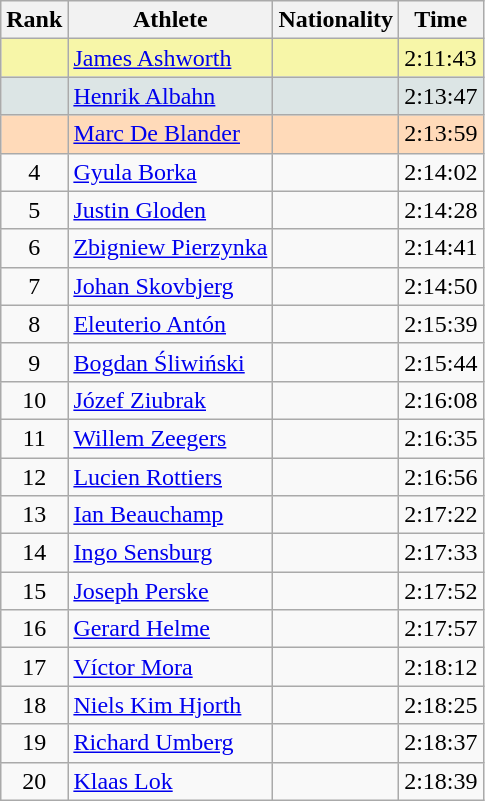<table class="wikitable sortable">
<tr>
<th>Rank</th>
<th>Athlete</th>
<th>Nationality</th>
<th>Time</th>
</tr>
<tr bgcolor=#F7F6A8>
<td align=center></td>
<td><a href='#'>James Ashworth</a></td>
<td></td>
<td>2:11:43</td>
</tr>
<tr bgcolor=#DCE5E5>
<td align=center></td>
<td><a href='#'>Henrik Albahn</a></td>
<td></td>
<td>2:13:47</td>
</tr>
<tr bgcolor=#FFDAB9>
<td align=center></td>
<td><a href='#'>Marc De Blander</a></td>
<td></td>
<td>2:13:59</td>
</tr>
<tr>
<td align=center>4</td>
<td><a href='#'>Gyula Borka</a></td>
<td></td>
<td>2:14:02</td>
</tr>
<tr>
<td align=center>5</td>
<td><a href='#'>Justin Gloden</a></td>
<td></td>
<td>2:14:28</td>
</tr>
<tr>
<td align=center>6</td>
<td><a href='#'>Zbigniew Pierzynka</a></td>
<td></td>
<td>2:14:41</td>
</tr>
<tr>
<td align=center>7</td>
<td><a href='#'>Johan Skovbjerg</a></td>
<td></td>
<td>2:14:50</td>
</tr>
<tr>
<td align=center>8</td>
<td><a href='#'>Eleuterio Antón</a></td>
<td></td>
<td>2:15:39</td>
</tr>
<tr>
<td align=center>9</td>
<td><a href='#'>Bogdan Śliwiński</a></td>
<td></td>
<td>2:15:44</td>
</tr>
<tr>
<td align=center>10</td>
<td><a href='#'>Józef Ziubrak</a></td>
<td></td>
<td>2:16:08</td>
</tr>
<tr>
<td align=center>11</td>
<td><a href='#'>Willem Zeegers</a></td>
<td></td>
<td>2:16:35</td>
</tr>
<tr>
<td align=center>12</td>
<td><a href='#'>Lucien Rottiers</a></td>
<td></td>
<td>2:16:56</td>
</tr>
<tr>
<td align=center>13</td>
<td><a href='#'>Ian Beauchamp</a></td>
<td></td>
<td>2:17:22</td>
</tr>
<tr>
<td align=center>14</td>
<td><a href='#'>Ingo Sensburg</a></td>
<td></td>
<td>2:17:33</td>
</tr>
<tr>
<td align=center>15</td>
<td><a href='#'>Joseph Perske</a></td>
<td></td>
<td>2:17:52</td>
</tr>
<tr>
<td align=center>16</td>
<td><a href='#'>Gerard Helme</a></td>
<td></td>
<td>2:17:57</td>
</tr>
<tr>
<td align=center>17</td>
<td><a href='#'>Víctor Mora</a></td>
<td></td>
<td>2:18:12</td>
</tr>
<tr>
<td align=center>18</td>
<td><a href='#'>Niels Kim Hjorth</a></td>
<td></td>
<td>2:18:25</td>
</tr>
<tr>
<td align=center>19</td>
<td><a href='#'>Richard Umberg</a></td>
<td></td>
<td>2:18:37</td>
</tr>
<tr>
<td align=center>20</td>
<td><a href='#'>Klaas Lok</a></td>
<td></td>
<td>2:18:39</td>
</tr>
</table>
